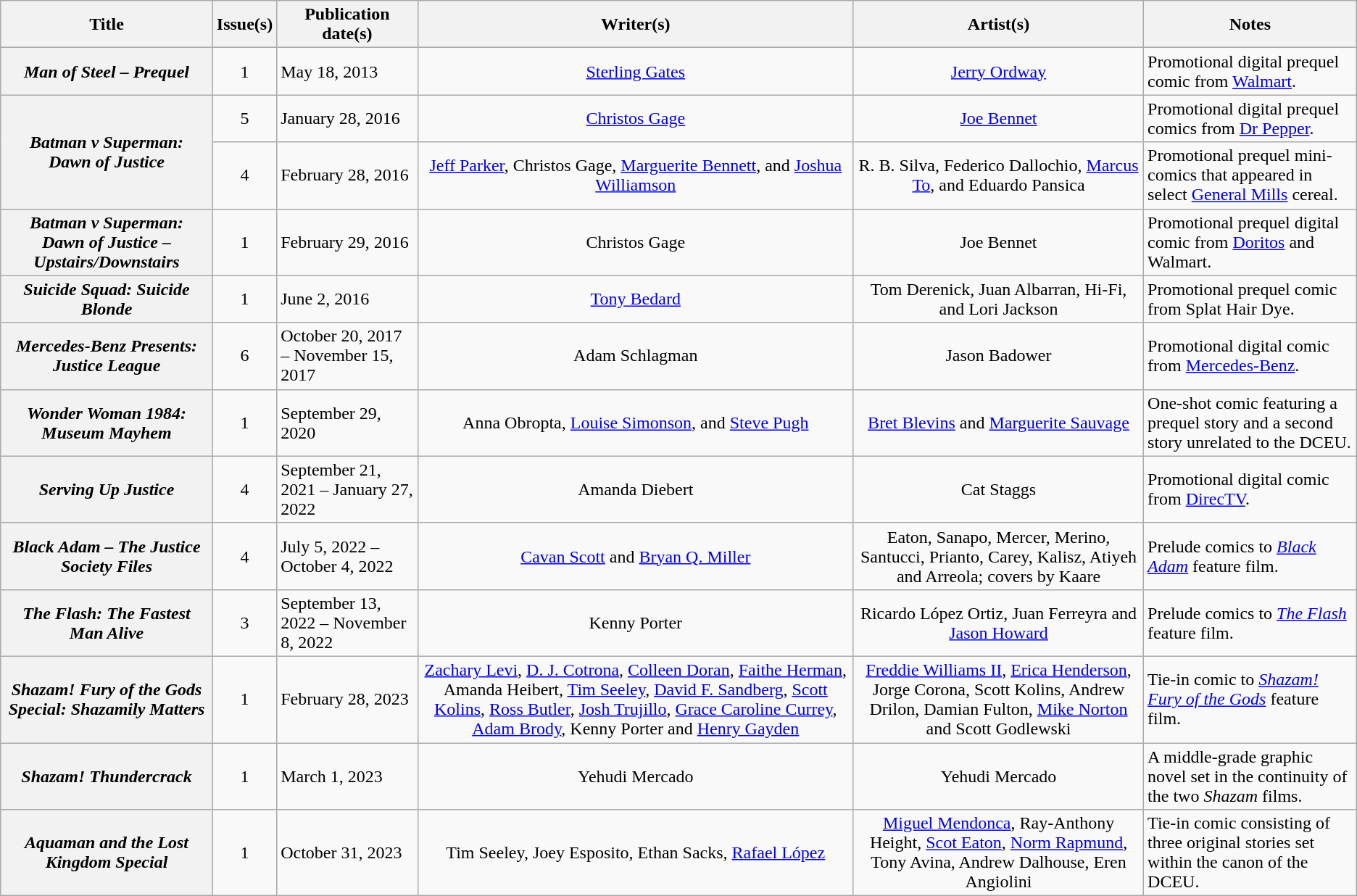<table class="wikitable plainrowheaders">
<tr>
<th>Title</th>
<th>Issue(s)</th>
<th>Publication date(s)</th>
<th>Writer(s)</th>
<th>Artist(s)</th>
<th>Notes</th>
</tr>
<tr>
<th scope="row"><em>Man of Steel – Prequel</em></th>
<td style="text-align:center">1</td>
<td>May 18, 2013</td>
<td style="text-align: center;"><a href='#'>Sterling Gates</a></td>
<td style="text-align: center;"><a href='#'>Jerry Ordway</a></td>
<td>Promotional digital prequel comic from <a href='#'>Walmart</a>.</td>
</tr>
<tr>
<th scope="row" rowspan="2"><em>Batman v Superman:<br>Dawn of Justice</em></th>
<td style="text-align:center">5</td>
<td>January 28, 2016</td>
<td style="text-align: center;"><a href='#'>Christos Gage</a></td>
<td style="text-align: center;"><a href='#'>Joe Bennet</a></td>
<td>Promotional digital prequel comics from <a href='#'>Dr Pepper</a>.</td>
</tr>
<tr>
<td style="text-align:center">4</td>
<td>February 28, 2016</td>
<td style="text-align: center;"><a href='#'>Jeff Parker</a>, Christos Gage, <a href='#'>Marguerite Bennett</a>, and <a href='#'>Joshua Williamson</a></td>
<td style="text-align: center;">R. B. Silva, Federico Dallochio, <a href='#'>Marcus To</a>, and Eduardo Pansica</td>
<td>Promotional prequel mini-comics that appeared in select <a href='#'>General Mills</a> cereal.</td>
</tr>
<tr>
<th scope="row"><em>Batman v Superman:<br>Dawn of Justice – Upstairs/Downstairs</em></th>
<td style="text-align:center">1</td>
<td>February 29, 2016</td>
<td style="text-align: center;">Christos Gage</td>
<td style="text-align: center;">Joe Bennet</td>
<td>Promotional prequel digital comic from <a href='#'>Doritos</a> and Walmart.</td>
</tr>
<tr>
<th scope="row"><em>Suicide Squad: Suicide Blonde</em></th>
<td style="text-align:center">1</td>
<td>June 2, 2016</td>
<td style="text-align: center;"><a href='#'>Tony Bedard</a></td>
<td style="text-align: center;">Tom Derenick, Juan Albarran, Hi-Fi, and Lori Jackson</td>
<td>Promotional prequel comic from Splat Hair Dye.</td>
</tr>
<tr>
<th scope="row"><em>Mercedes-Benz Presents:<br>Justice League</em></th>
<td style="text-align:center">6</td>
<td>October 20, 2017 – November 15, 2017</td>
<td style="text-align: center;">Adam Schlagman</td>
<td style="text-align: center;">Jason Badower</td>
<td>Promotional digital comic from <a href='#'>Mercedes-Benz</a>.</td>
</tr>
<tr>
<th scope="row"><em>Wonder Woman 1984:<br>Museum Mayhem</em></th>
<td style="text-align:center">1</td>
<td>September 29, 2020</td>
<td style="text-align: center;">Anna Obropta, <a href='#'>Louise Simonson</a>, and <a href='#'>Steve Pugh</a></td>
<td style="text-align: center;"><a href='#'>Bret Blevins</a> and <a href='#'>Marguerite Sauvage</a></td>
<td>One-shot comic featuring a prequel story and a second story unrelated to the DCEU.</td>
</tr>
<tr>
<th scope="row"><em>Serving Up Justice</em></th>
<td style="text-align:center">4</td>
<td>September 21, 2021 – January 27, 2022</td>
<td style="text-align: center;">Amanda Diebert</td>
<td style="text-align: center;">Cat Staggs</td>
<td>Promotional digital comic from <a href='#'>DirecTV</a>.</td>
</tr>
<tr>
<th scope="row"><em>Black Adam – The Justice Society Files</em></th>
<td style="text-align:center">4</td>
<td>July 5, 2022 – October 4, 2022</td>
<td style="text-align: center;"><a href='#'>Cavan Scott</a> and <a href='#'>Bryan Q. Miller</a></td>
<td style="text-align: center;">Eaton, Sanapo, Mercer, Merino, Santucci, Prianto, Carey, Kalisz, Atiyeh and Arreola; covers by Kaare</td>
<td>Prelude comics to <em><a href='#'>Black Adam</a></em> feature film.</td>
</tr>
<tr>
<th scope="row"><em>The Flash: The Fastest Man Alive</em></th>
<td style="text-align:center">3</td>
<td>September 13, 2022 – November 8, 2022</td>
<td style="text-align: center;">Kenny Porter</td>
<td style="text-align: center;">Ricardo López Ortiz, Juan Ferreyra and <a href='#'>Jason Howard</a></td>
<td>Prelude comics to <em><a href='#'>The Flash</a></em> feature film.</td>
</tr>
<tr>
<th scope="row"><em>Shazam! Fury of the Gods Special: Shazamily Matters</em></th>
<td style="text-align:center">1</td>
<td>February 28, 2023</td>
<td style="text-align: center;"><a href='#'>Zachary Levi</a>, <a href='#'>D. J. Cotrona</a>, <a href='#'>Colleen Doran</a>, <a href='#'>Faithe Herman</a>, Amanda Heibert, <a href='#'>Tim Seeley</a>, <a href='#'>David F. Sandberg</a>, <a href='#'>Scott Kolins</a>, <a href='#'>Ross Butler</a>, <a href='#'>Josh Trujillo</a>, <a href='#'>Grace Caroline Currey</a>, <a href='#'>Adam Brody</a>, Kenny Porter and <a href='#'>Henry Gayden</a></td>
<td style="text-align: center;"><a href='#'>Freddie Williams II</a>, <a href='#'>Erica Henderson</a>, Jorge Corona, Scott Kolins, Andrew Drilon, Damian Fulton, <a href='#'>Mike Norton</a> and Scott Godlewski</td>
<td>Tie-in comic to <em><a href='#'>Shazam! Fury of the Gods</a></em> feature film.</td>
</tr>
<tr>
<th scope="row"><em>Shazam! Thundercrack</em></th>
<td style="text-align:center">1</td>
<td>March 1, 2023</td>
<td style="text-align: center;">Yehudi Mercado</td>
<td style="text-align: center;">Yehudi Mercado</td>
<td>A middle-grade graphic novel set in the continuity of the two <em>Shazam</em> films.</td>
</tr>
<tr>
<th scope="row"><em>Aquaman and the Lost Kingdom Special</em></th>
<td style="text-align:center">1</td>
<td>October 31, 2023</td>
<td style="text-align: center;">Tim Seeley, Joey Esposito, Ethan Sacks, <a href='#'>Rafael López</a></td>
<td style="text-align: center;"><a href='#'>Miguel Mendonca</a>, Ray-Anthony Height, <a href='#'>Scot Eaton</a>, <a href='#'>Norm Rapmund</a>, Tony Avina, Andrew Dalhouse, Eren Angiolini</td>
<td>Tie-in comic consisting of three original stories set within the canon of the DCEU.</td>
</tr>
</table>
